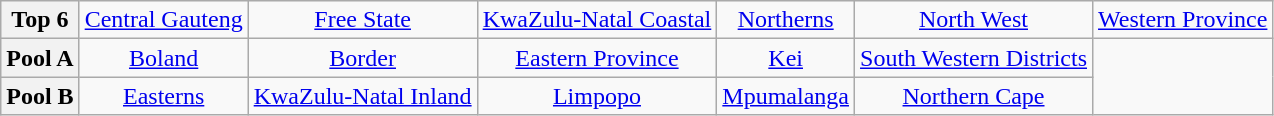<table class="wikitable" style="text-align: center" style="font-size: 95%; border: 1px #aaaaaa solid; border-collapse: collapse; clear:center;">
<tr>
<th>Top 6</th>
<td><a href='#'>Central Gauteng</a></td>
<td><a href='#'>Free State</a></td>
<td><a href='#'>KwaZulu-Natal Coastal</a></td>
<td><a href='#'>Northerns</a></td>
<td><a href='#'>North West</a></td>
<td><a href='#'>Western Province</a></td>
</tr>
<tr>
<th>Pool A</th>
<td><a href='#'>Boland</a></td>
<td><a href='#'>Border</a></td>
<td><a href='#'>Eastern Province</a></td>
<td><a href='#'>Kei</a></td>
<td><a href='#'>South Western Districts</a></td>
</tr>
<tr>
<th>Pool B</th>
<td><a href='#'>Easterns</a></td>
<td><a href='#'>KwaZulu-Natal Inland</a></td>
<td><a href='#'>Limpopo</a></td>
<td><a href='#'>Mpumalanga</a></td>
<td><a href='#'>Northern Cape</a></td>
</tr>
</table>
